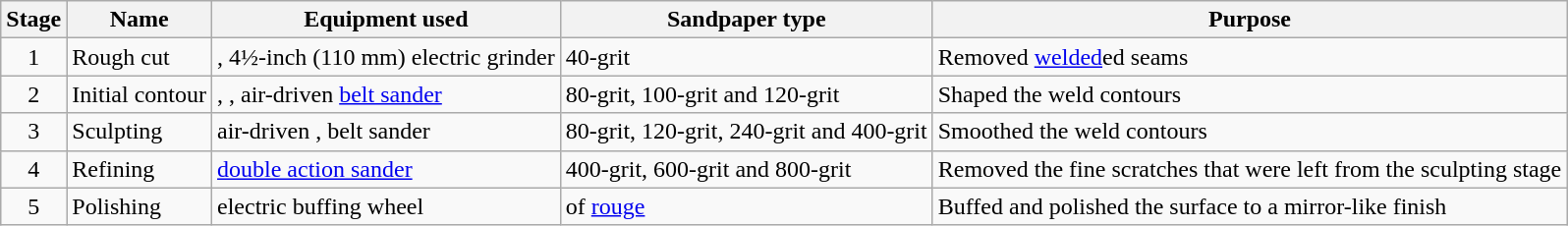<table class="wikitable">
<tr>
<th>Stage</th>
<th>Name</th>
<th>Equipment used</th>
<th>Sandpaper type</th>
<th>Purpose</th>
</tr>
<tr>
<td align=center>1</td>
<td>Rough cut</td>
<td>, 4½-inch (110 mm) electric grinder</td>
<td>40-grit</td>
<td>Removed <a href='#'>welded</a>ed seams</td>
</tr>
<tr>
<td align=center>2</td>
<td>Initial contour</td>
<td>, , air-driven <a href='#'>belt sander</a></td>
<td>80-grit, 100-grit and 120-grit</td>
<td>Shaped the weld contours</td>
</tr>
<tr>
<td align=center>3</td>
<td>Sculpting</td>
<td>air-driven ,  belt sander</td>
<td>80-grit, 120-grit, 240-grit and 400-grit</td>
<td>Smoothed the weld contours</td>
</tr>
<tr>
<td align=center>4</td>
<td>Refining</td>
<td><a href='#'>double action sander</a></td>
<td>400-grit, 600-grit and 800-grit</td>
<td>Removed the fine scratches that were left from the sculpting stage</td>
</tr>
<tr>
<td align=center>5</td>
<td>Polishing</td>
<td> electric buffing wheel</td>
<td> of <a href='#'>rouge</a></td>
<td>Buffed and polished the surface to a mirror-like finish</td>
</tr>
</table>
